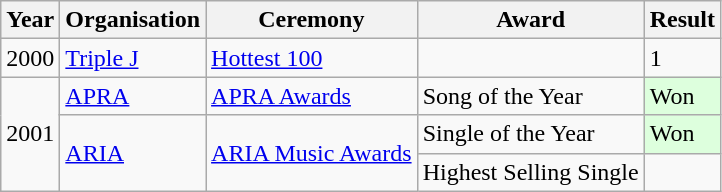<table class="wikitable">
<tr>
<th>Year</th>
<th>Organisation</th>
<th>Ceremony</th>
<th>Award</th>
<th>Result</th>
</tr>
<tr>
<td>2000</td>
<td><a href='#'>Triple J</a></td>
<td><a href='#'>Hottest 100</a></td>
<td></td>
<td> 1</td>
</tr>
<tr>
<td rowspan=3>2001</td>
<td><a href='#'>APRA</a></td>
<td><a href='#'>APRA Awards</a></td>
<td>Song of the Year</td>
<td style="background-color: #dfd">Won</td>
</tr>
<tr>
<td rowspan=2><a href='#'>ARIA</a></td>
<td rowspan=2><a href='#'>ARIA Music Awards</a></td>
<td>Single of the Year</td>
<td style="background-color: #dfd">Won</td>
</tr>
<tr>
<td>Highest Selling Single</td>
<td></td>
</tr>
</table>
